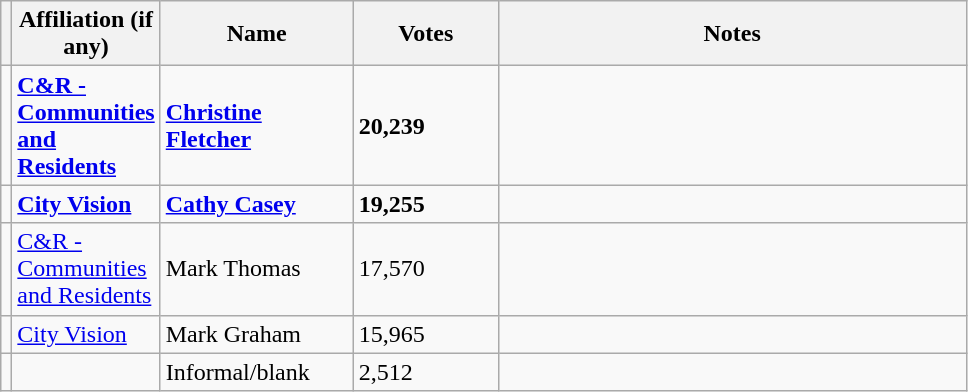<table class="wikitable" style="width:51%;">
<tr>
<th style="width:1%;"></th>
<th style="width:15%;">Affiliation (if any)</th>
<th style="width:20%;">Name</th>
<th style="width:15%;">Votes</th>
<th>Notes</th>
</tr>
<tr>
<td bgcolor=></td>
<td><strong><a href='#'>C&R - Communities and Residents</a></strong></td>
<td><strong><a href='#'>Christine Fletcher</a></strong></td>
<td><strong>20,239</strong></td>
<td></td>
</tr>
<tr>
<td bgcolor=></td>
<td><strong><a href='#'>City Vision</a></strong></td>
<td><strong><a href='#'>Cathy Casey</a></strong></td>
<td><strong>19,255</strong></td>
<td></td>
</tr>
<tr>
<td bgcolor=></td>
<td><a href='#'>C&R - Communities and Residents</a></td>
<td>Mark Thomas</td>
<td>17,570</td>
<td></td>
</tr>
<tr>
<td bgcolor=></td>
<td><a href='#'>City Vision</a></td>
<td>Mark Graham</td>
<td>15,965</td>
<td></td>
</tr>
<tr>
<td></td>
<td></td>
<td>Informal/blank</td>
<td>2,512</td>
<td></td>
</tr>
</table>
